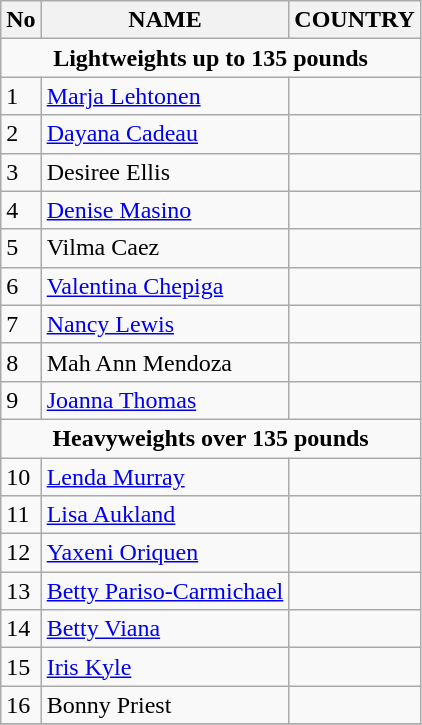<table class="wikitable">
<tr>
<th>No</th>
<th>NAME</th>
<th>COUNTRY</th>
</tr>
<tr>
<td rowspan=1 colspan=9 align="center"><strong>Lightweights up to 135 pounds</strong></td>
</tr>
<tr>
<td>1</td>
<td><a href='#'>Marja Lehtonen</a></td>
<td></td>
</tr>
<tr>
<td>2</td>
<td><a href='#'>Dayana Cadeau</a></td>
<td></td>
</tr>
<tr>
<td>3</td>
<td>Desiree Ellis</td>
<td></td>
</tr>
<tr>
<td>4</td>
<td><a href='#'>Denise Masino</a></td>
<td></td>
</tr>
<tr>
<td>5</td>
<td>Vilma Caez</td>
<td></td>
</tr>
<tr>
<td>6</td>
<td><a href='#'>Valentina Chepiga</a></td>
<td></td>
</tr>
<tr>
<td>7</td>
<td><a href='#'>Nancy Lewis</a></td>
<td></td>
</tr>
<tr>
<td>8</td>
<td>Mah Ann Mendoza</td>
<td></td>
</tr>
<tr>
<td>9</td>
<td><a href='#'>Joanna Thomas</a></td>
<td></td>
</tr>
<tr>
<td rowspan=1 colspan=9 align="center"><strong>Heavyweights over 135 pounds</strong></td>
</tr>
<tr>
<td>10</td>
<td><a href='#'>Lenda Murray</a></td>
<td></td>
</tr>
<tr>
<td>11</td>
<td><a href='#'>Lisa Aukland</a></td>
<td></td>
</tr>
<tr>
<td>12</td>
<td><a href='#'>Yaxeni Oriquen</a></td>
<td></td>
</tr>
<tr>
<td>13</td>
<td><a href='#'>Betty Pariso-Carmichael</a></td>
<td></td>
</tr>
<tr>
<td>14</td>
<td><a href='#'>Betty Viana</a></td>
<td></td>
</tr>
<tr>
<td>15</td>
<td><a href='#'>Iris Kyle</a></td>
<td></td>
</tr>
<tr>
<td>16</td>
<td>Bonny Priest</td>
<td></td>
</tr>
<tr>
</tr>
</table>
